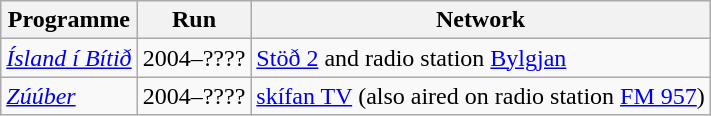<table class="wikitable">
<tr>
<th>Programme</th>
<th>Run</th>
<th>Network</th>
</tr>
<tr>
<td><em><a href='#'>Ísland í Bítið</a></em></td>
<td>2004–????</td>
<td><a href='#'>Stöð 2</a> and radio station <a href='#'>Bylgjan</a></td>
</tr>
<tr>
<td><em><a href='#'>Zúúber</a></em></td>
<td>2004–????</td>
<td><a href='#'>skífan TV</a> (also aired on radio station <a href='#'>FM 957</a>)</td>
</tr>
</table>
